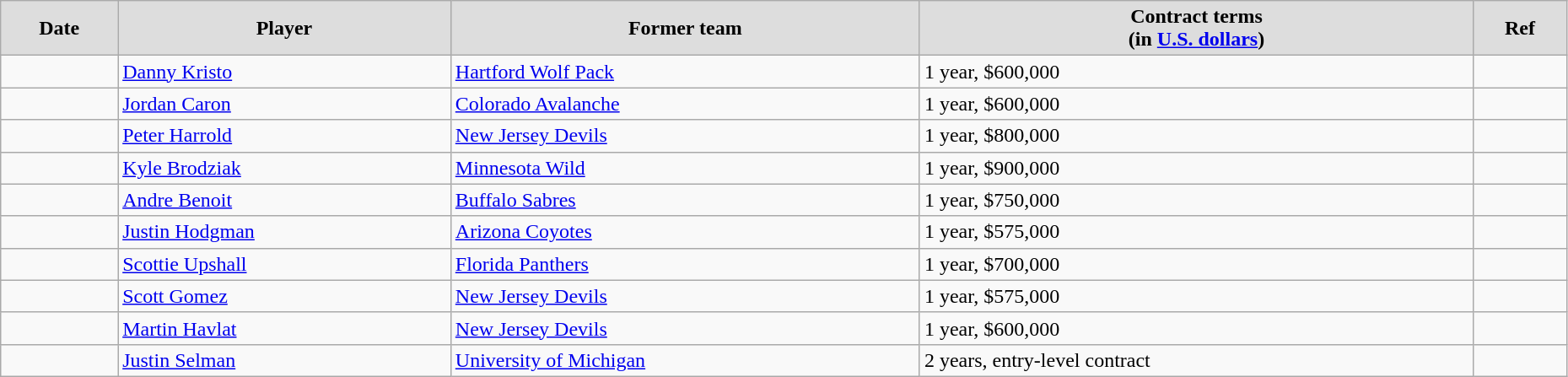<table class="wikitable" width=98%>
<tr align="center" bgcolor="#dddddd">
<td><strong>Date</strong></td>
<td><strong>Player</strong></td>
<td><strong>Former team</strong></td>
<td><strong>Contract terms</strong><br><strong>(in <a href='#'>U.S. dollars</a>)</strong></td>
<td><strong>Ref</strong></td>
</tr>
<tr>
<td></td>
<td><a href='#'>Danny Kristo</a></td>
<td><a href='#'>Hartford Wolf Pack</a></td>
<td>1 year, $600,000</td>
<td></td>
</tr>
<tr>
<td></td>
<td><a href='#'>Jordan Caron</a></td>
<td><a href='#'>Colorado Avalanche</a></td>
<td>1 year, $600,000</td>
<td></td>
</tr>
<tr>
<td></td>
<td><a href='#'>Peter Harrold</a></td>
<td><a href='#'>New Jersey Devils</a></td>
<td>1 year, $800,000</td>
<td></td>
</tr>
<tr>
<td></td>
<td><a href='#'>Kyle Brodziak</a></td>
<td><a href='#'>Minnesota Wild</a></td>
<td>1 year, $900,000</td>
<td></td>
</tr>
<tr>
<td></td>
<td><a href='#'>Andre Benoit</a></td>
<td><a href='#'>Buffalo Sabres</a></td>
<td>1 year, $750,000</td>
<td></td>
</tr>
<tr>
<td></td>
<td><a href='#'>Justin Hodgman</a></td>
<td><a href='#'>Arizona Coyotes</a></td>
<td>1 year, $575,000</td>
<td></td>
</tr>
<tr>
<td></td>
<td><a href='#'>Scottie Upshall</a></td>
<td><a href='#'>Florida Panthers</a></td>
<td>1 year, $700,000</td>
<td></td>
</tr>
<tr>
<td></td>
<td><a href='#'>Scott Gomez</a></td>
<td><a href='#'>New Jersey Devils</a></td>
<td>1 year, $575,000</td>
<td></td>
</tr>
<tr>
<td></td>
<td><a href='#'>Martin Havlat</a></td>
<td><a href='#'>New Jersey Devils</a></td>
<td>1 year, $600,000</td>
<td></td>
</tr>
<tr>
<td></td>
<td><a href='#'>Justin Selman</a></td>
<td><a href='#'>University of Michigan</a></td>
<td>2 years, entry-level contract</td>
<td></td>
</tr>
</table>
